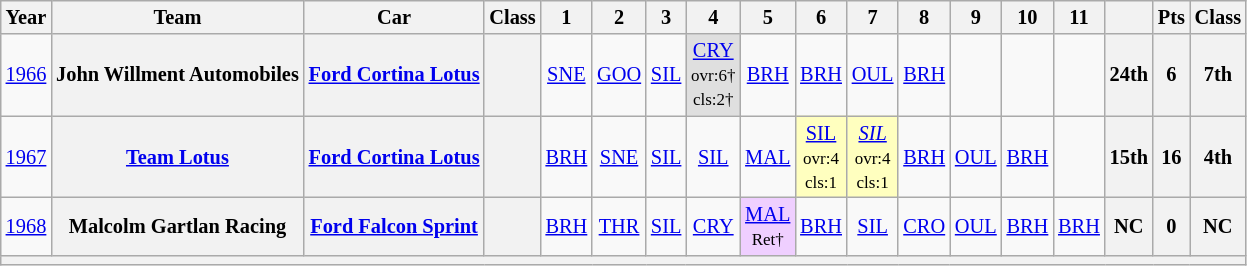<table class="wikitable" style="text-align:center; font-size:85%">
<tr>
<th>Year</th>
<th>Team</th>
<th>Car</th>
<th>Class</th>
<th>1</th>
<th>2</th>
<th>3</th>
<th>4</th>
<th>5</th>
<th>6</th>
<th>7</th>
<th>8</th>
<th>9</th>
<th>10</th>
<th>11</th>
<th></th>
<th>Pts</th>
<th>Class</th>
</tr>
<tr>
<td><a href='#'>1966</a></td>
<th>John Willment Automobiles</th>
<th><a href='#'>Ford Cortina Lotus</a></th>
<th><span></span></th>
<td><a href='#'>SNE</a></td>
<td><a href='#'>GOO</a></td>
<td><a href='#'>SIL</a></td>
<td style="background:#DFDFDF;"><a href='#'>CRY</a><br><small>ovr:6†<br>cls:2†</small></td>
<td><a href='#'>BRH</a></td>
<td><a href='#'>BRH</a></td>
<td><a href='#'>OUL</a></td>
<td><a href='#'>BRH</a></td>
<td></td>
<td></td>
<td></td>
<th>24th</th>
<th>6</th>
<th>7th</th>
</tr>
<tr>
<td><a href='#'>1967</a></td>
<th><a href='#'>Team Lotus</a></th>
<th><a href='#'>Ford Cortina Lotus</a></th>
<th><span></span></th>
<td><a href='#'>BRH</a></td>
<td><a href='#'>SNE</a></td>
<td><a href='#'>SIL</a></td>
<td><a href='#'>SIL</a></td>
<td><a href='#'>MAL</a></td>
<td style="background:#FFFFBF;"><a href='#'>SIL</a><br><small>ovr:4<br>cls:1</small></td>
<td style="background:#FFFFBF;"><em><a href='#'>SIL</a></em><br><small>ovr:4<br>cls:1</small></td>
<td><a href='#'>BRH</a></td>
<td><a href='#'>OUL</a></td>
<td><a href='#'>BRH</a></td>
<td></td>
<th>15th</th>
<th>16</th>
<th>4th</th>
</tr>
<tr>
<td><a href='#'>1968</a></td>
<th>Malcolm Gartlan Racing</th>
<th><a href='#'>Ford Falcon Sprint</a></th>
<th><span></span></th>
<td><a href='#'>BRH</a></td>
<td><a href='#'>THR</a></td>
<td><a href='#'>SIL</a></td>
<td><a href='#'>CRY</a></td>
<td style="background:#EFCFFF;"><a href='#'>MAL</a><br><small>Ret†</small></td>
<td><a href='#'>BRH</a></td>
<td><a href='#'>SIL</a></td>
<td><a href='#'>CRO</a></td>
<td><a href='#'>OUL</a></td>
<td><a href='#'>BRH</a></td>
<td><a href='#'>BRH</a></td>
<th>NC</th>
<th>0</th>
<th>NC</th>
</tr>
<tr>
<th colspan="18"></th>
</tr>
</table>
